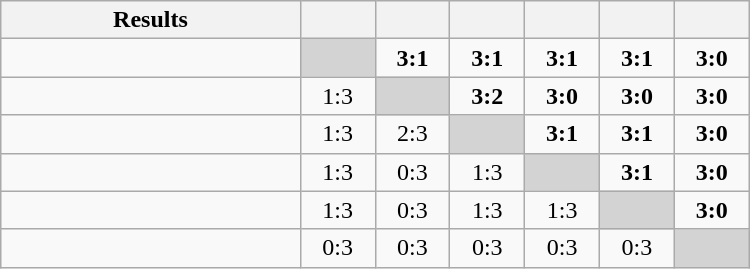<table class=wikitable style="text-align:center" width="500">
<tr>
<th width=40%>Results</th>
<th width=10%></th>
<th width=10%></th>
<th width=10%></th>
<th width=10%></th>
<th width=10%></th>
<th width=10%></th>
</tr>
<tr>
<td align="right"></td>
<td bgcolor=lightgrey></td>
<td><strong>3:1</strong></td>
<td><strong>3:1</strong></td>
<td><strong>3:1</strong></td>
<td><strong>3:1</strong></td>
<td><strong>3:0</strong></td>
</tr>
<tr>
<td align="right"></td>
<td>1:3</td>
<td bgcolor=lightgrey></td>
<td><strong>3:2</strong></td>
<td><strong>3:0</strong></td>
<td><strong>3:0</strong></td>
<td><strong>3:0</strong></td>
</tr>
<tr>
<td align="right"></td>
<td>1:3</td>
<td>2:3</td>
<td bgcolor=lightgrey></td>
<td><strong>3:1</strong></td>
<td><strong>3:1</strong></td>
<td><strong>3:0</strong></td>
</tr>
<tr>
<td align="right"></td>
<td>1:3</td>
<td>0:3</td>
<td>1:3</td>
<td bgcolor=lightgrey></td>
<td><strong>3:1</strong></td>
<td><strong>3:0</strong></td>
</tr>
<tr>
<td align="right"></td>
<td>1:3</td>
<td>0:3</td>
<td>1:3</td>
<td>1:3</td>
<td bgcolor=lightgrey></td>
<td><strong>3:0</strong></td>
</tr>
<tr>
<td align="right"></td>
<td>0:3</td>
<td>0:3</td>
<td>0:3</td>
<td>0:3</td>
<td>0:3</td>
<td bgcolor=lightgrey></td>
</tr>
</table>
